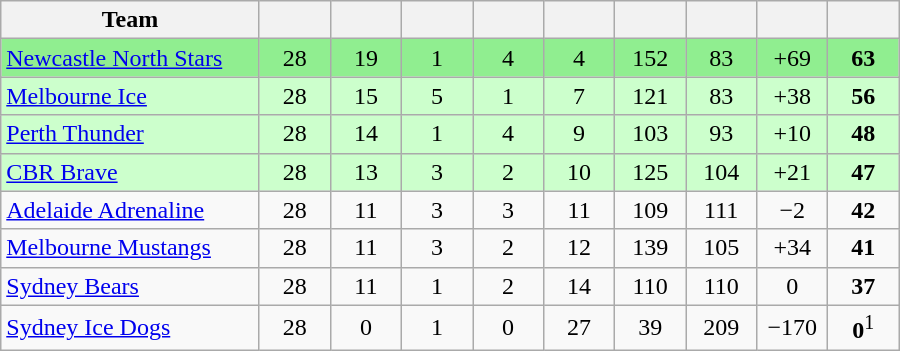<table class="wikitable" style="text-align:center;">
<tr>
<th width=165>Team</th>
<th width=40></th>
<th width=40></th>
<th width=40></th>
<th width=40></th>
<th width=40></th>
<th width=40></th>
<th width=40></th>
<th width=40></th>
<th width=40></th>
</tr>
<tr bgcolor="#90EE90">
<td style="text-align:left;"><a href='#'>Newcastle North Stars</a></td>
<td>28</td>
<td>19</td>
<td>1</td>
<td>4</td>
<td>4</td>
<td>152</td>
<td>83</td>
<td>+69</td>
<td><strong>63</strong></td>
</tr>
<tr bgcolor="#ccffcc">
<td style="text-align:left;"><a href='#'>Melbourne Ice</a></td>
<td>28</td>
<td>15</td>
<td>5</td>
<td>1</td>
<td>7</td>
<td>121</td>
<td>83</td>
<td>+38</td>
<td><strong>56</strong></td>
</tr>
<tr bgcolor="#ccffcc">
<td style="text-align:left;"><a href='#'>Perth Thunder</a></td>
<td>28</td>
<td>14</td>
<td>1</td>
<td>4</td>
<td>9</td>
<td>103</td>
<td>93</td>
<td>+10</td>
<td><strong>48</strong></td>
</tr>
<tr bgcolor="#ccffcc">
<td style="text-align:left;"><a href='#'>CBR Brave</a></td>
<td>28</td>
<td>13</td>
<td>3</td>
<td>2</td>
<td>10</td>
<td>125</td>
<td>104</td>
<td>+21</td>
<td><strong>47</strong></td>
</tr>
<tr>
<td style="text-align:left;"><a href='#'>Adelaide Adrenaline</a></td>
<td>28</td>
<td>11</td>
<td>3</td>
<td>3</td>
<td>11</td>
<td>109</td>
<td>111</td>
<td>−2</td>
<td><strong>42</strong></td>
</tr>
<tr>
<td style="text-align:left;"><a href='#'>Melbourne Mustangs</a></td>
<td>28</td>
<td>11</td>
<td>3</td>
<td>2</td>
<td>12</td>
<td>139</td>
<td>105</td>
<td>+34</td>
<td><strong>41</strong></td>
</tr>
<tr>
<td style="text-align:left;"><a href='#'>Sydney Bears</a></td>
<td>28</td>
<td>11</td>
<td>1</td>
<td>2</td>
<td>14</td>
<td>110</td>
<td>110</td>
<td>0</td>
<td><strong>37</strong></td>
</tr>
<tr>
<td style="text-align:left;"><a href='#'>Sydney Ice Dogs</a></td>
<td>28</td>
<td>0</td>
<td>1</td>
<td>0</td>
<td>27</td>
<td>39</td>
<td>209</td>
<td>−170</td>
<td><strong>0</strong><sup>1</sup></td>
</tr>
</table>
